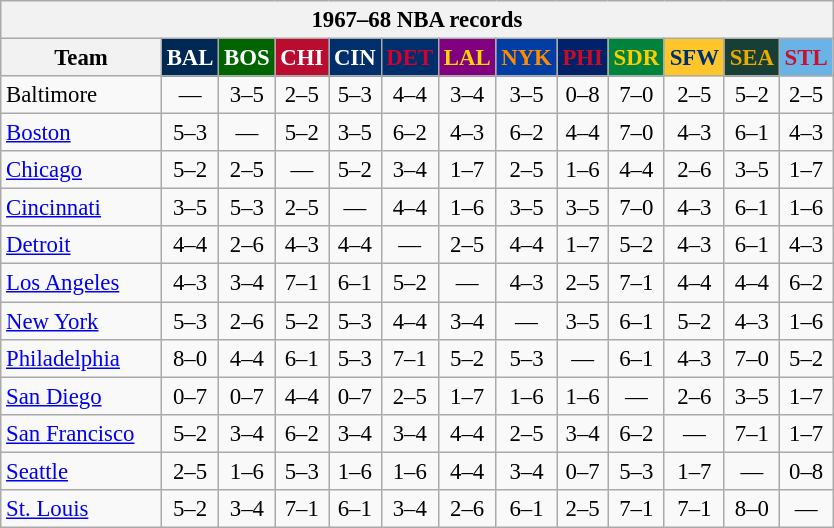<table class="wikitable" style="font-size:95%; text-align:center;">
<tr>
<th colspan=13>1967–68 NBA records</th>
</tr>
<tr>
<th width=100>Team</th>
<th style="background:#002854;color:#FFFFFF;width=35">BAL</th>
<th style="background:#006400;color:#FFFFFF;width=35">BOS</th>
<th style="background:#BA0C2F;color:#FFFFFF;width=35">CHI</th>
<th style="background:#012F6B;color:#FFFFFF;width=35">CIN</th>
<th style="background:#012F6B;color:#D40032;width=35">DET</th>
<th style="background:#800080;color:#FFD700;width=35">LAL</th>
<th style="background:#003EA4;color:#FF8C00;width=35">NYK</th>
<th style="background:#012268;color:#C60D28;width=35">PHI</th>
<th style="background:#00843D;color:#FFCC00;width=35">SDR</th>
<th style="background:#FFC62C;color:#012F6B;width=35">SFW</th>
<th style="background:#173F36;color:#EBAA00;width=35">SEA</th>
<th style="background:#69B3E6;color:#C70F2E;width=35">STL</th>
</tr>
<tr>
<td style="text-align:left;">Baltimore</td>
<td>—</td>
<td>3–5</td>
<td>2–5</td>
<td>5–3</td>
<td>4–4</td>
<td>3–4</td>
<td>3–5</td>
<td>0–8</td>
<td>7–0</td>
<td>2–5</td>
<td>5–2</td>
<td>2–5</td>
</tr>
<tr>
<td style="text-align:left;"><a href='#'>Boston</a></td>
<td>5–3</td>
<td>—</td>
<td>5–2</td>
<td>3–5</td>
<td>6–2</td>
<td>4–3</td>
<td>6–2</td>
<td>4–4</td>
<td>7–0</td>
<td>4–3</td>
<td>6–1</td>
<td>4–3</td>
</tr>
<tr>
<td style="text-align:left;"><a href='#'>Chicago</a></td>
<td>5–2</td>
<td>2–5</td>
<td>—</td>
<td>5–2</td>
<td>3–4</td>
<td>1–7</td>
<td>2–5</td>
<td>1–6</td>
<td>4–4</td>
<td>2–6</td>
<td>3–5</td>
<td>1–7</td>
</tr>
<tr>
<td style="text-align:left;"><a href='#'>Cincinnati</a></td>
<td>3–5</td>
<td>5–3</td>
<td>2–5</td>
<td>—</td>
<td>4–4</td>
<td>1–6</td>
<td>3–5</td>
<td>3–5</td>
<td>7–0</td>
<td>4–3</td>
<td>6–1</td>
<td>1–6</td>
</tr>
<tr>
<td style="text-align:left;"><a href='#'>Detroit</a></td>
<td>4–4</td>
<td>2–6</td>
<td>4–3</td>
<td>4–4</td>
<td>—</td>
<td>2–5</td>
<td>4–4</td>
<td>1–7</td>
<td>5–2</td>
<td>4–3</td>
<td>6–1</td>
<td>4–3</td>
</tr>
<tr>
<td style="text-align:left;"><a href='#'>Los Angeles</a></td>
<td>4–3</td>
<td>3–4</td>
<td>7–1</td>
<td>6–1</td>
<td>5–2</td>
<td>—</td>
<td>4–3</td>
<td>2–5</td>
<td>7–1</td>
<td>4–4</td>
<td>4–4</td>
<td>6–2</td>
</tr>
<tr>
<td style="text-align:left;"><a href='#'>New York</a></td>
<td>5–3</td>
<td>2–6</td>
<td>5–2</td>
<td>5–3</td>
<td>4–4</td>
<td>3–4</td>
<td>—</td>
<td>3–5</td>
<td>6–1</td>
<td>5–2</td>
<td>4–3</td>
<td>1–6</td>
</tr>
<tr>
<td style="text-align:left;"><a href='#'>Philadelphia</a></td>
<td>8–0</td>
<td>4–4</td>
<td>6–1</td>
<td>5–3</td>
<td>7–1</td>
<td>5–2</td>
<td>5–3</td>
<td>—</td>
<td>6–1</td>
<td>4–3</td>
<td>7–0</td>
<td>5–2</td>
</tr>
<tr>
<td style="text-align:left;"><a href='#'>San Diego</a></td>
<td>0–7</td>
<td>0–7</td>
<td>4–4</td>
<td>0–7</td>
<td>2–5</td>
<td>1–7</td>
<td>1–6</td>
<td>1–6</td>
<td>—</td>
<td>2–6</td>
<td>3–5</td>
<td>1–7</td>
</tr>
<tr>
<td style="text-align:left;"><a href='#'>San Francisco</a></td>
<td>5–2</td>
<td>3–4</td>
<td>6–2</td>
<td>3–4</td>
<td>3–4</td>
<td>4–4</td>
<td>2–5</td>
<td>3–4</td>
<td>6–2</td>
<td>—</td>
<td>7–1</td>
<td>1–7</td>
</tr>
<tr>
<td style="text-align:left;"><a href='#'>Seattle</a></td>
<td>2–5</td>
<td>1–6</td>
<td>5–3</td>
<td>1–6</td>
<td>1–6</td>
<td>4–4</td>
<td>3–4</td>
<td>0–7</td>
<td>5–3</td>
<td>1–7</td>
<td>—</td>
<td>0–8</td>
</tr>
<tr>
<td style="text-align:left;"><a href='#'>St. Louis</a></td>
<td>5–2</td>
<td>3–4</td>
<td>7–1</td>
<td>6–1</td>
<td>3–4</td>
<td>2–6</td>
<td>6–1</td>
<td>2–5</td>
<td>7–1</td>
<td>7–1</td>
<td>8–0</td>
<td>—</td>
</tr>
</table>
